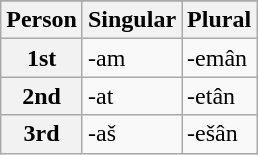<table class="wikitable"?!>
<tr>
</tr>
<tr>
<th>Person</th>
<th>Singular</th>
<th>Plural</th>
</tr>
<tr>
<th>1st</th>
<td>-am </td>
<td>-emân </td>
</tr>
<tr>
<th>2nd</th>
<td>-at </td>
<td>-etân </td>
</tr>
<tr>
<th>3rd</th>
<td>-aš </td>
<td>-ešân </td>
</tr>
</table>
